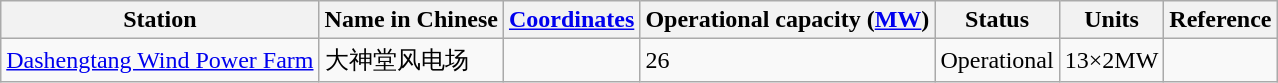<table class="wikitable sortable">
<tr>
<th>Station</th>
<th>Name in Chinese</th>
<th><a href='#'>Coordinates</a></th>
<th>Operational capacity (<a href='#'>MW</a>)</th>
<th>Status</th>
<th>Units</th>
<th>Reference</th>
</tr>
<tr>
<td><a href='#'>Dashengtang Wind Power Farm</a></td>
<td>大神堂风电场</td>
<td></td>
<td>26</td>
<td>Operational</td>
<td>13×2MW</td>
<td></td>
</tr>
</table>
